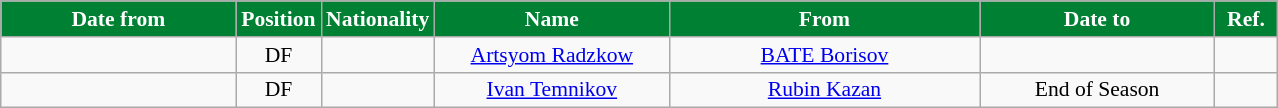<table class="wikitable" style="text-align:center; font-size:90%; ">
<tr>
<th style="background:#008033; color:white; width:150px;">Date from</th>
<th style="background:#008033; color:white; width:50px;">Position</th>
<th style="background:#008033; color:white; width:50px;">Nationality</th>
<th style="background:#008033; color:white; width:150px;">Name</th>
<th style="background:#008033; color:white; width:200px;">From</th>
<th style="background:#008033; color:white; width:150px;">Date to</th>
<th style="background:#008033; color:white; width:35px;">Ref.</th>
</tr>
<tr>
<td></td>
<td>DF</td>
<td></td>
<td><a href='#'>Artsyom Radzkow</a></td>
<td><a href='#'>BATE Borisov</a></td>
<td></td>
<td></td>
</tr>
<tr>
<td></td>
<td>DF</td>
<td></td>
<td><a href='#'>Ivan Temnikov</a></td>
<td><a href='#'>Rubin Kazan</a></td>
<td>End of Season</td>
<td></td>
</tr>
</table>
